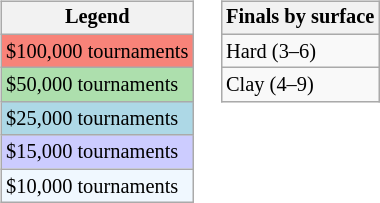<table>
<tr valign=top>
<td><br><table class=wikitable style="font-size:85%">
<tr>
<th>Legend</th>
</tr>
<tr style="background:#f88379;">
<td>$100,000 tournaments</td>
</tr>
<tr style="background:#addfad;">
<td>$50,000 tournaments</td>
</tr>
<tr style="background:lightblue;">
<td>$25,000 tournaments</td>
</tr>
<tr style="background:#ccccff;">
<td>$15,000 tournaments</td>
</tr>
<tr style="background:#f0f8ff;">
<td>$10,000 tournaments</td>
</tr>
</table>
</td>
<td><br><table class=wikitable style="font-size:85%">
<tr>
<th>Finals by surface</th>
</tr>
<tr>
<td>Hard (3–6)</td>
</tr>
<tr>
<td>Clay (4–9)</td>
</tr>
</table>
</td>
</tr>
</table>
